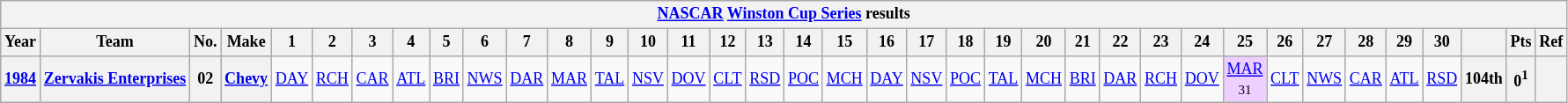<table class="wikitable" style="text-align:center; font-size:75%">
<tr>
<th colspan=45><a href='#'>NASCAR</a> <a href='#'>Winston Cup Series</a> results</th>
</tr>
<tr>
<th>Year</th>
<th>Team</th>
<th>No.</th>
<th>Make</th>
<th>1</th>
<th>2</th>
<th>3</th>
<th>4</th>
<th>5</th>
<th>6</th>
<th>7</th>
<th>8</th>
<th>9</th>
<th>10</th>
<th>11</th>
<th>12</th>
<th>13</th>
<th>14</th>
<th>15</th>
<th>16</th>
<th>17</th>
<th>18</th>
<th>19</th>
<th>20</th>
<th>21</th>
<th>22</th>
<th>23</th>
<th>24</th>
<th>25</th>
<th>26</th>
<th>27</th>
<th>28</th>
<th>29</th>
<th>30</th>
<th></th>
<th>Pts</th>
<th>Ref</th>
</tr>
<tr>
<th><a href='#'>1984</a></th>
<th><a href='#'>Zervakis Enterprises</a></th>
<th>02</th>
<th><a href='#'>Chevy</a></th>
<td><a href='#'>DAY</a></td>
<td><a href='#'>RCH</a></td>
<td><a href='#'>CAR</a></td>
<td><a href='#'>ATL</a></td>
<td><a href='#'>BRI</a></td>
<td><a href='#'>NWS</a></td>
<td><a href='#'>DAR</a></td>
<td><a href='#'>MAR</a></td>
<td><a href='#'>TAL</a></td>
<td><a href='#'>NSV</a></td>
<td><a href='#'>DOV</a></td>
<td><a href='#'>CLT</a></td>
<td><a href='#'>RSD</a></td>
<td><a href='#'>POC</a></td>
<td><a href='#'>MCH</a></td>
<td><a href='#'>DAY</a></td>
<td><a href='#'>NSV</a></td>
<td><a href='#'>POC</a></td>
<td><a href='#'>TAL</a></td>
<td><a href='#'>MCH</a></td>
<td><a href='#'>BRI</a></td>
<td><a href='#'>DAR</a></td>
<td><a href='#'>RCH</a></td>
<td><a href='#'>DOV</a></td>
<td style="background:#EFCFFF;"><a href='#'>MAR</a><br><small>31</small></td>
<td><a href='#'>CLT</a></td>
<td><a href='#'>NWS</a></td>
<td><a href='#'>CAR</a></td>
<td><a href='#'>ATL</a></td>
<td><a href='#'>RSD</a></td>
<th>104th</th>
<th>0<sup>1</sup></th>
<th></th>
</tr>
</table>
